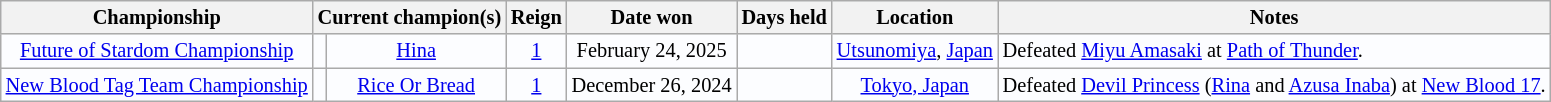<table class="wikitable" style="text-align:center; background:#fcfdff; font-size:85%;">
<tr>
<th>Championship</th>
<th colspan=2>Current champion(s)</th>
<th>Reign</th>
<th>Date won</th>
<th>Days held</th>
<th>Location</th>
<th>Notes</th>
</tr>
<tr>
<td align=center><a href='#'>Future of Stardom Championship</a></td>
<td align=center></td>
<td align=center><a href='#'>Hina</a></td>
<td align=center><a href='#'>1</a></td>
<td align=center>February 24, 2025</td>
<td align=center></td>
<td align=center><a href='#'>Utsunomiya</a>, <a href='#'>Japan</a></td>
<td align=left>Defeated <a href='#'>Miyu Amasaki</a> at <a href='#'>Path of Thunder</a>.</td>
</tr>
<tr>
<td align=center><a href='#'>New Blood Tag Team Championship</a></td>
<td align=center><br></td>
<td align=center><a href='#'>Rice Or Bread</a><br></td>
<td align=center><a href='#'>1<br></a></td>
<td align=center>December 26, 2024</td>
<td align=center></td>
<td align=center><a href='#'>Tokyo, Japan</a></td>
<td align=left>Defeated <a href='#'>Devil Princess</a> (<a href='#'>Rina</a> and <a href='#'>Azusa Inaba</a>) at <a href='#'>New Blood 17</a>.</td>
</tr>
</table>
